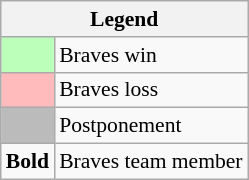<table class="wikitable" style="font-size:90%">
<tr>
<th colspan="2">Legend</th>
</tr>
<tr>
<td style="background:#bfb;"> </td>
<td>Braves win</td>
</tr>
<tr>
<td style="background:#fbb;"> </td>
<td>Braves loss</td>
</tr>
<tr>
<td style="background:#bbb;"> </td>
<td>Postponement</td>
</tr>
<tr>
<td><strong>Bold</strong></td>
<td>Braves team member</td>
</tr>
</table>
